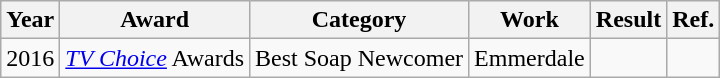<table class="wikitable">
<tr>
<th>Year</th>
<th>Award</th>
<th>Category</th>
<th>Work</th>
<th>Result</th>
<th>Ref.</th>
</tr>
<tr>
<td>2016</td>
<td><em><a href='#'>TV Choice</a></em> Awards</td>
<td>Best Soap Newcomer</td>
<td>Emmerdale</td>
<td></td>
<td style = "text-align: center;"></td>
</tr>
</table>
